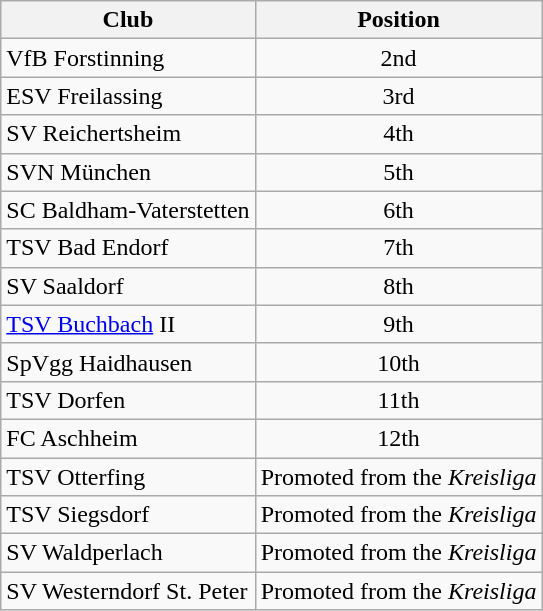<table class="wikitable sortable" style="text-align:center">
<tr>
<th>Club</th>
<th>Position</th>
</tr>
<tr>
<td style="text-align:left;">VfB Forstinning</td>
<td>2nd</td>
</tr>
<tr>
<td style="text-align:left;">ESV Freilassing</td>
<td>3rd</td>
</tr>
<tr>
<td style="text-align:left;">SV Reichertsheim</td>
<td>4th</td>
</tr>
<tr>
<td style="text-align:left;">SVN München</td>
<td>5th</td>
</tr>
<tr>
<td style="text-align:left;">SC Baldham-Vaterstetten</td>
<td>6th</td>
</tr>
<tr>
<td style="text-align:left;">TSV Bad Endorf</td>
<td>7th</td>
</tr>
<tr>
<td style="text-align:left;">SV Saaldorf</td>
<td>8th</td>
</tr>
<tr>
<td style="text-align:left;"><a href='#'>TSV Buchbach</a> II</td>
<td>9th</td>
</tr>
<tr>
<td style="text-align:left;">SpVgg Haidhausen</td>
<td>10th</td>
</tr>
<tr>
<td style="text-align:left;">TSV Dorfen</td>
<td>11th</td>
</tr>
<tr>
<td style="text-align:left;">FC Aschheim</td>
<td>12th</td>
</tr>
<tr>
<td style="text-align:left;">TSV Otterfing</td>
<td>Promoted from the <em>Kreisliga</em></td>
</tr>
<tr>
<td style="text-align:left;">TSV Siegsdorf</td>
<td>Promoted from the <em>Kreisliga</em></td>
</tr>
<tr>
<td style="text-align:left;">SV Waldperlach</td>
<td>Promoted from the <em>Kreisliga</em></td>
</tr>
<tr>
<td style="text-align:left;">SV Westerndorf St. Peter</td>
<td>Promoted from the <em>Kreisliga</em></td>
</tr>
</table>
